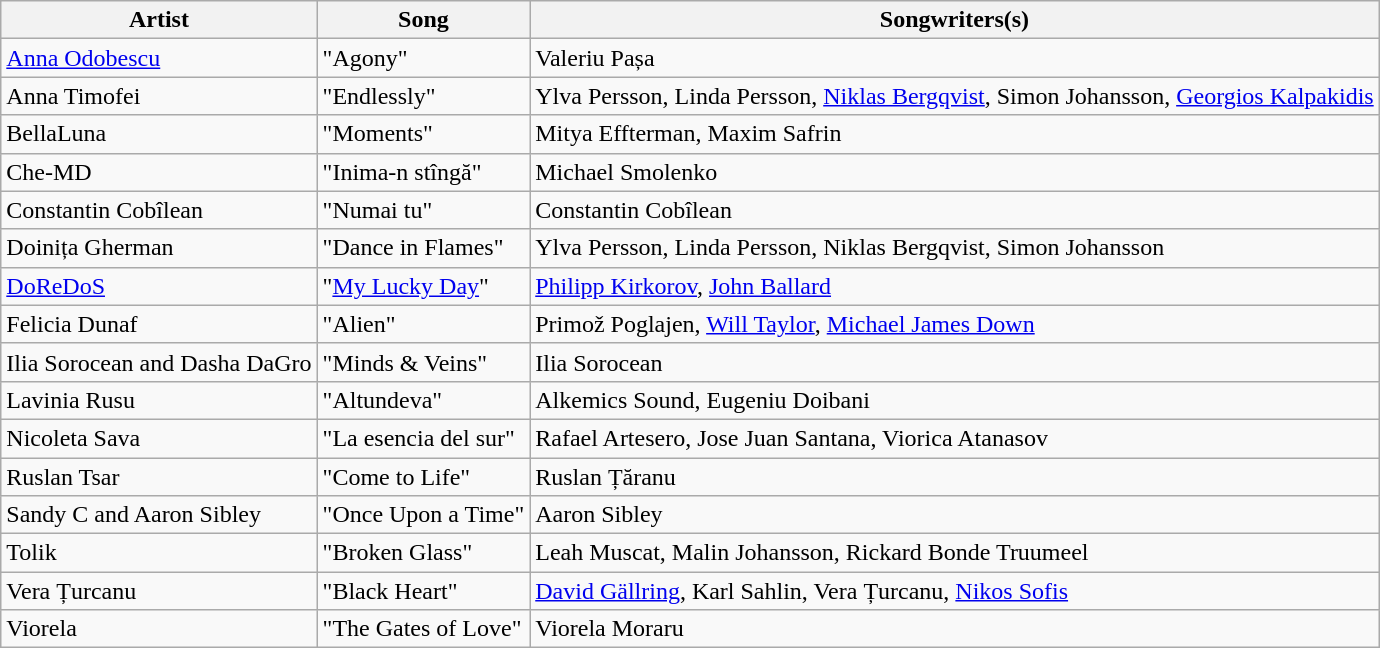<table class="sortable wikitable" style="margin: 1em auto 1em auto;">
<tr>
<th>Artist</th>
<th>Song</th>
<th>Songwriters(s)</th>
</tr>
<tr>
<td><a href='#'>Anna Odobescu</a></td>
<td>"Agony"</td>
<td>Valeriu Pașa</td>
</tr>
<tr>
<td>Anna Timofei</td>
<td>"Endlessly"</td>
<td>Ylva Persson, Linda Persson, <a href='#'>Niklas Bergqvist</a>, Simon Johansson, <a href='#'>Georgios Kalpakidis</a></td>
</tr>
<tr>
<td>BellaLuna</td>
<td>"Moments"</td>
<td>Mitya Effterman, Maxim Safrin</td>
</tr>
<tr>
<td>Che-MD</td>
<td>"Inima-n stîngă"</td>
<td>Michael Smolenko</td>
</tr>
<tr>
<td>Constantin Cobîlean</td>
<td>"Numai tu"</td>
<td>Constantin Cobîlean</td>
</tr>
<tr>
<td>Doinița Gherman</td>
<td>"Dance in Flames"</td>
<td>Ylva Persson, Linda Persson, Niklas Bergqvist, Simon Johansson</td>
</tr>
<tr>
<td><a href='#'>DoReDoS</a></td>
<td>"<a href='#'>My Lucky Day</a>"</td>
<td><a href='#'>Philipp Kirkorov</a>, <a href='#'>John Ballard</a></td>
</tr>
<tr>
<td>Felicia Dunaf</td>
<td>"Alien"</td>
<td>Primož Poglajen, <a href='#'>Will Taylor</a>, <a href='#'>Michael James Down</a></td>
</tr>
<tr>
<td>Ilia Sorocean and Dasha DaGro</td>
<td>"Minds & Veins"</td>
<td>Ilia Sorocean</td>
</tr>
<tr>
<td>Lavinia Rusu</td>
<td>"Altundeva"</td>
<td>Alkemics Sound, Eugeniu Doibani</td>
</tr>
<tr>
<td>Nicoleta Sava</td>
<td>"La esencia del sur"</td>
<td>Rafael Artesero, Jose Juan Santana, Viorica Atanasov</td>
</tr>
<tr>
<td>Ruslan Tsar</td>
<td>"Come to Life"</td>
<td>Ruslan Țăranu</td>
</tr>
<tr>
<td>Sandy C and Aaron Sibley</td>
<td>"Once Upon a Time"</td>
<td>Aaron Sibley</td>
</tr>
<tr>
<td>Tolik</td>
<td>"Broken Glass"</td>
<td>Leah Muscat, Malin Johansson, Rickard Bonde Truumeel</td>
</tr>
<tr>
<td>Vera Țurcanu</td>
<td>"Black Heart"</td>
<td><a href='#'>David Gällring</a>, Karl Sahlin, Vera Țurcanu, <a href='#'>Nikos Sofis</a></td>
</tr>
<tr>
<td>Viorela</td>
<td>"The Gates of Love"</td>
<td>Viorela Moraru</td>
</tr>
</table>
